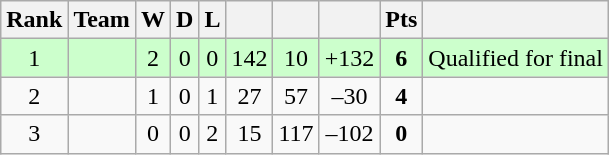<table class="wikitable" style="text-align: center;">
<tr>
<th>Rank</th>
<th>Team</th>
<th>W</th>
<th>D</th>
<th>L</th>
<th></th>
<th></th>
<th></th>
<th>Pts</th>
<th></th>
</tr>
<tr bgcolor="#ccffcc">
<td>1</td>
<td align=left></td>
<td>2</td>
<td>0</td>
<td>0</td>
<td>142</td>
<td>10</td>
<td>+132</td>
<td><strong>6</strong></td>
<td>Qualified for final</td>
</tr>
<tr>
<td>2</td>
<td align=left></td>
<td>1</td>
<td>0</td>
<td>1</td>
<td>27</td>
<td>57</td>
<td>–30</td>
<td><strong>4</strong></td>
<td></td>
</tr>
<tr>
<td>3</td>
<td align=left></td>
<td>0</td>
<td>0</td>
<td>2</td>
<td>15</td>
<td>117</td>
<td>–102</td>
<td><strong>0</strong></td>
<td></td>
</tr>
</table>
